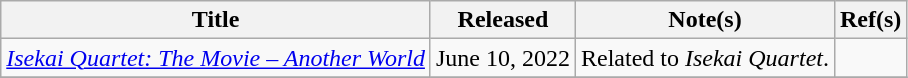<table class="wikitable sortable">
<tr>
<th scope="col">Title</th>
<th scope="col">Released</th>
<th scope="col" class="unsortable">Note(s)</th>
<th scope="col" class="unsortable">Ref(s)</th>
</tr>
<tr>
<td><em><a href='#'>Isekai Quartet: The Movie – Another World</a></em></td>
<td>June 10, 2022</td>
<td>Related to <em>Isekai Quartet</em>.</td>
<td></td>
</tr>
<tr>
</tr>
</table>
